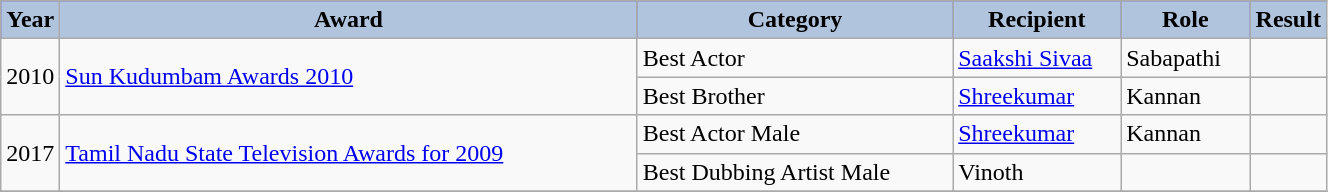<table class="wikitable" width="70%">
<tr bgcolor="blue">
<th style="width:15pt; background:LightSteelBlue;">Year</th>
<th style="width:300pt; background:LightSteelBlue;">Award</th>
<th style="width:160pt; background:LightSteelBlue;">Category</th>
<th style="width:80pt; background:LightSteelBlue;">Recipient</th>
<th style="width:60pt; background:LightSteelBlue;">Role</th>
<th style="width:30pt; background:LightSteelBlue;">Result</th>
</tr>
<tr>
<td rowspan="2">2010</td>
<td rowspan="2"><a href='#'>Sun Kudumbam Awards 2010</a></td>
<td>Best Actor</td>
<td><a href='#'>Saakshi Sivaa</a></td>
<td>Sabapathi</td>
<td></td>
</tr>
<tr>
<td>Best Brother</td>
<td><a href='#'>Shreekumar</a></td>
<td>Kannan</td>
<td></td>
</tr>
<tr>
<td rowspan="2">2017</td>
<td rowspan="2"><a href='#'>Tamil Nadu State Television Awards for 2009</a></td>
<td>Best Actor Male</td>
<td><a href='#'>Shreekumar</a></td>
<td>Kannan</td>
<td></td>
</tr>
<tr>
<td>Best Dubbing Artist Male</td>
<td>Vinoth</td>
<td></td>
<td></td>
</tr>
<tr>
</tr>
</table>
